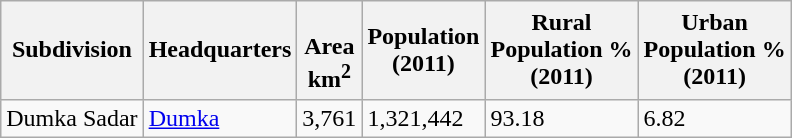<table class="wikitable sortable">
<tr>
<th>Subdivision</th>
<th>Headquarters</th>
<th><br>Area<br>km<sup>2</sup></th>
<th>Population<br>(2011)</th>
<th>Rural<br>Population %<br>(2011)</th>
<th>Urban<br> Population % <br>(2011)</th>
</tr>
<tr>
<td>Dumka Sadar</td>
<td><a href='#'>Dumka</a></td>
<td>3,761</td>
<td>1,321,442</td>
<td>93.18</td>
<td>6.82</td>
</tr>
</table>
